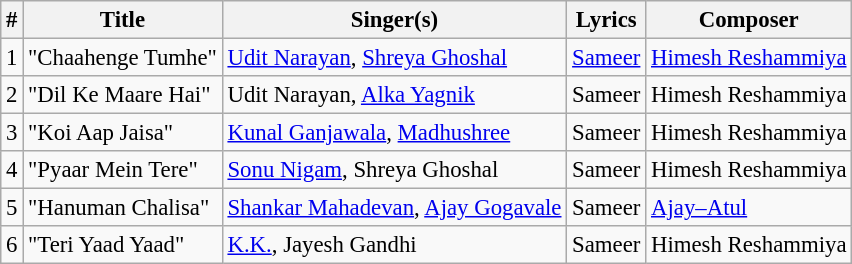<table class="wikitable" style="font-size:95%;">
<tr>
<th>#</th>
<th>Title</th>
<th>Singer(s)</th>
<th>Lyrics</th>
<th>Composer</th>
</tr>
<tr>
<td>1</td>
<td>"Chaahenge Tumhe"</td>
<td><a href='#'>Udit Narayan</a>, <a href='#'>Shreya Ghoshal</a></td>
<td><a href='#'>Sameer</a></td>
<td><a href='#'>Himesh Reshammiya</a></td>
</tr>
<tr>
<td>2</td>
<td>"Dil Ke Maare Hai"</td>
<td>Udit Narayan, <a href='#'>Alka Yagnik</a></td>
<td>Sameer</td>
<td>Himesh Reshammiya</td>
</tr>
<tr>
<td>3</td>
<td>"Koi Aap Jaisa"</td>
<td><a href='#'>Kunal Ganjawala</a>, <a href='#'>Madhushree</a></td>
<td>Sameer</td>
<td>Himesh Reshammiya</td>
</tr>
<tr>
<td>4</td>
<td>"Pyaar Mein Tere"</td>
<td><a href='#'>Sonu Nigam</a>, Shreya Ghoshal</td>
<td>Sameer</td>
<td>Himesh Reshammiya</td>
</tr>
<tr>
<td>5</td>
<td>"Hanuman Chalisa"</td>
<td><a href='#'>Shankar Mahadevan</a>, <a href='#'>Ajay Gogavale</a></td>
<td>Sameer</td>
<td><a href='#'>Ajay–Atul</a></td>
</tr>
<tr>
<td>6</td>
<td>"Teri Yaad Yaad"</td>
<td><a href='#'>K.K.</a>, Jayesh Gandhi</td>
<td>Sameer</td>
<td>Himesh Reshammiya</td>
</tr>
</table>
